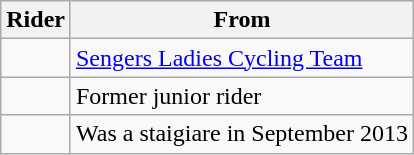<table class="wikitable sortable">
<tr>
<th>Rider</th>
<th>From</th>
</tr>
<tr>
<td></td>
<td><a href='#'>Sengers Ladies Cycling Team</a></td>
</tr>
<tr>
<td></td>
<td>Former junior rider</td>
</tr>
<tr>
<td></td>
<td>Was a staigiare in September 2013</td>
</tr>
</table>
